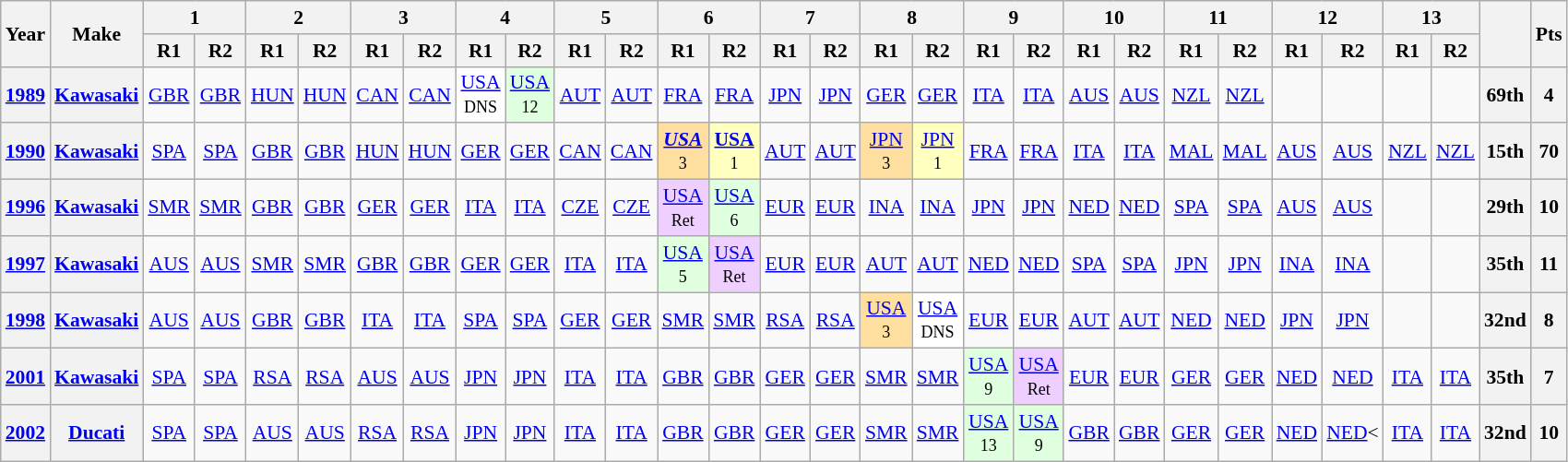<table class="wikitable" style="text-align:center; font-size:90%">
<tr>
<th valign="middle" rowspan=2>Year</th>
<th valign="middle" rowspan=2>Make</th>
<th colspan=2>1</th>
<th colspan=2>2</th>
<th colspan=2>3</th>
<th colspan=2>4</th>
<th colspan=2>5</th>
<th colspan=2>6</th>
<th colspan=2>7</th>
<th colspan=2>8</th>
<th colspan=2>9</th>
<th colspan=2>10</th>
<th colspan=2>11</th>
<th colspan=2>12</th>
<th colspan=2>13</th>
<th rowspan=2></th>
<th rowspan=2>Pts</th>
</tr>
<tr>
<th>R1</th>
<th>R2</th>
<th>R1</th>
<th>R2</th>
<th>R1</th>
<th>R2</th>
<th>R1</th>
<th>R2</th>
<th>R1</th>
<th>R2</th>
<th>R1</th>
<th>R2</th>
<th>R1</th>
<th>R2</th>
<th>R1</th>
<th>R2</th>
<th>R1</th>
<th>R2</th>
<th>R1</th>
<th>R2</th>
<th>R1</th>
<th>R2</th>
<th>R1</th>
<th>R2</th>
<th>R1</th>
<th>R2</th>
</tr>
<tr>
<th><a href='#'>1989</a></th>
<th><a href='#'>Kawasaki</a></th>
<td><a href='#'>GBR</a></td>
<td><a href='#'>GBR</a></td>
<td><a href='#'>HUN</a></td>
<td><a href='#'>HUN</a></td>
<td><a href='#'>CAN</a></td>
<td><a href='#'>CAN</a></td>
<td style="background:#FFFFFF;"><a href='#'>USA</a><br><small>DNS</small></td>
<td style="background:#DFFFDF;"><a href='#'>USA</a><br><small>12</small></td>
<td><a href='#'>AUT</a></td>
<td><a href='#'>AUT</a></td>
<td><a href='#'>FRA</a></td>
<td><a href='#'>FRA</a></td>
<td><a href='#'>JPN</a></td>
<td><a href='#'>JPN</a></td>
<td><a href='#'>GER</a></td>
<td><a href='#'>GER</a></td>
<td><a href='#'>ITA</a></td>
<td><a href='#'>ITA</a></td>
<td><a href='#'>AUS</a></td>
<td><a href='#'>AUS</a></td>
<td><a href='#'>NZL</a></td>
<td><a href='#'>NZL</a></td>
<td></td>
<td></td>
<td></td>
<td></td>
<th>69th</th>
<th>4</th>
</tr>
<tr>
<th><a href='#'>1990</a></th>
<th><a href='#'>Kawasaki</a></th>
<td><a href='#'>SPA</a></td>
<td><a href='#'>SPA</a></td>
<td><a href='#'>GBR</a></td>
<td><a href='#'>GBR</a></td>
<td><a href='#'>HUN</a></td>
<td><a href='#'>HUN</a></td>
<td><a href='#'>GER</a></td>
<td><a href='#'>GER</a></td>
<td><a href='#'>CAN</a></td>
<td><a href='#'>CAN</a></td>
<td style="background:#FFDF9F;"><strong><em><a href='#'>USA</a></em></strong><br><small>3</small></td>
<td style="background:#FFFFBF;"><strong><a href='#'>USA</a></strong><br><small>1</small></td>
<td><a href='#'>AUT</a></td>
<td><a href='#'>AUT</a></td>
<td style="background:#FFDF9F;"><a href='#'>JPN</a><br><small>3</small></td>
<td style="background:#FFFFBF;"><a href='#'>JPN</a><br><small>1</small></td>
<td><a href='#'>FRA</a></td>
<td><a href='#'>FRA</a></td>
<td><a href='#'>ITA</a></td>
<td><a href='#'>ITA</a></td>
<td><a href='#'>MAL</a></td>
<td><a href='#'>MAL</a></td>
<td><a href='#'>AUS</a></td>
<td><a href='#'>AUS</a></td>
<td><a href='#'>NZL</a></td>
<td><a href='#'>NZL</a></td>
<th>15th</th>
<th>70</th>
</tr>
<tr>
<th><a href='#'>1996</a></th>
<th><a href='#'>Kawasaki</a></th>
<td><a href='#'>SMR</a></td>
<td><a href='#'>SMR</a></td>
<td><a href='#'>GBR</a></td>
<td><a href='#'>GBR</a></td>
<td><a href='#'>GER</a></td>
<td><a href='#'>GER</a></td>
<td><a href='#'>ITA</a></td>
<td><a href='#'>ITA</a></td>
<td><a href='#'>CZE</a></td>
<td><a href='#'>CZE</a></td>
<td style="background:#EFCFFF;"><a href='#'>USA</a><br><small>Ret</small></td>
<td style="background:#DFFFDF;"><a href='#'>USA</a><br><small>6</small></td>
<td><a href='#'>EUR</a></td>
<td><a href='#'>EUR</a></td>
<td><a href='#'>INA</a></td>
<td><a href='#'>INA</a></td>
<td><a href='#'>JPN</a></td>
<td><a href='#'>JPN</a></td>
<td><a href='#'>NED</a></td>
<td><a href='#'>NED</a></td>
<td><a href='#'>SPA</a></td>
<td><a href='#'>SPA</a></td>
<td><a href='#'>AUS</a></td>
<td><a href='#'>AUS</a></td>
<td></td>
<td></td>
<th>29th</th>
<th>10</th>
</tr>
<tr>
<th><a href='#'>1997</a></th>
<th><a href='#'>Kawasaki</a></th>
<td><a href='#'>AUS</a></td>
<td><a href='#'>AUS</a></td>
<td><a href='#'>SMR</a></td>
<td><a href='#'>SMR</a></td>
<td><a href='#'>GBR</a></td>
<td><a href='#'>GBR</a></td>
<td><a href='#'>GER</a></td>
<td><a href='#'>GER</a></td>
<td><a href='#'>ITA</a></td>
<td><a href='#'>ITA</a></td>
<td style="background:#DFFFDF;"><a href='#'>USA</a><br><small>5</small></td>
<td style="background:#EFCFFF;"><a href='#'>USA</a><br><small>Ret</small></td>
<td><a href='#'>EUR</a></td>
<td><a href='#'>EUR</a></td>
<td><a href='#'>AUT</a></td>
<td><a href='#'>AUT</a></td>
<td><a href='#'>NED</a></td>
<td><a href='#'>NED</a></td>
<td><a href='#'>SPA</a></td>
<td><a href='#'>SPA</a></td>
<td><a href='#'>JPN</a></td>
<td><a href='#'>JPN</a></td>
<td><a href='#'>INA</a></td>
<td><a href='#'>INA</a></td>
<td></td>
<td></td>
<th>35th</th>
<th>11</th>
</tr>
<tr>
<th><a href='#'>1998</a></th>
<th><a href='#'>Kawasaki</a></th>
<td><a href='#'>AUS</a></td>
<td><a href='#'>AUS</a></td>
<td><a href='#'>GBR</a></td>
<td><a href='#'>GBR</a></td>
<td><a href='#'>ITA</a></td>
<td><a href='#'>ITA</a></td>
<td><a href='#'>SPA</a></td>
<td><a href='#'>SPA</a></td>
<td><a href='#'>GER</a></td>
<td><a href='#'>GER</a></td>
<td><a href='#'>SMR</a></td>
<td><a href='#'>SMR</a></td>
<td><a href='#'>RSA</a></td>
<td><a href='#'>RSA</a></td>
<td style="background:#FFDF9F;"><a href='#'>USA</a><br><small>3</small></td>
<td style="background:#FFFFFF;"><a href='#'>USA</a><br><small>DNS</small></td>
<td><a href='#'>EUR</a></td>
<td><a href='#'>EUR</a></td>
<td><a href='#'>AUT</a></td>
<td><a href='#'>AUT</a></td>
<td><a href='#'>NED</a></td>
<td><a href='#'>NED</a></td>
<td><a href='#'>JPN</a></td>
<td><a href='#'>JPN</a></td>
<td></td>
<td></td>
<th>32nd</th>
<th>8</th>
</tr>
<tr>
<th><a href='#'>2001</a></th>
<th><a href='#'>Kawasaki</a></th>
<td><a href='#'>SPA</a></td>
<td><a href='#'>SPA</a></td>
<td><a href='#'>RSA</a></td>
<td><a href='#'>RSA</a></td>
<td><a href='#'>AUS</a></td>
<td><a href='#'>AUS</a></td>
<td><a href='#'>JPN</a></td>
<td><a href='#'>JPN</a></td>
<td><a href='#'>ITA</a></td>
<td><a href='#'>ITA</a></td>
<td><a href='#'>GBR</a></td>
<td><a href='#'>GBR</a></td>
<td><a href='#'>GER</a></td>
<td><a href='#'>GER</a></td>
<td><a href='#'>SMR</a></td>
<td><a href='#'>SMR</a></td>
<td style="background:#DFFFDF;"><a href='#'>USA</a><br><small>9</small></td>
<td style="background:#EFCFFF;"><a href='#'>USA</a><br><small>Ret</small></td>
<td><a href='#'>EUR</a></td>
<td><a href='#'>EUR</a></td>
<td><a href='#'>GER</a></td>
<td><a href='#'>GER</a></td>
<td><a href='#'>NED</a></td>
<td><a href='#'>NED</a></td>
<td><a href='#'>ITA</a></td>
<td><a href='#'>ITA</a></td>
<th>35th</th>
<th>7</th>
</tr>
<tr>
<th><a href='#'>2002</a></th>
<th><a href='#'>Ducati</a></th>
<td><a href='#'>SPA</a></td>
<td><a href='#'>SPA</a></td>
<td><a href='#'>AUS</a></td>
<td><a href='#'>AUS</a></td>
<td><a href='#'>RSA</a></td>
<td><a href='#'>RSA</a></td>
<td><a href='#'>JPN</a></td>
<td><a href='#'>JPN</a></td>
<td><a href='#'>ITA</a></td>
<td><a href='#'>ITA</a></td>
<td><a href='#'>GBR</a></td>
<td><a href='#'>GBR</a></td>
<td><a href='#'>GER</a></td>
<td><a href='#'>GER</a></td>
<td><a href='#'>SMR</a></td>
<td><a href='#'>SMR</a></td>
<td style="background:#DFFFDF;"><a href='#'>USA</a><br><small>13</small></td>
<td style="background:#DFFFDF;"><a href='#'>USA</a><br><small>9</small></td>
<td><a href='#'>GBR</a></td>
<td><a href='#'>GBR</a></td>
<td><a href='#'>GER</a></td>
<td><a href='#'>GER</a></td>
<td><a href='#'>NED</a></td>
<td><a href='#'>NED</a><</td>
<td><a href='#'>ITA</a></td>
<td><a href='#'>ITA</a></td>
<th>32nd</th>
<th>10</th>
</tr>
</table>
